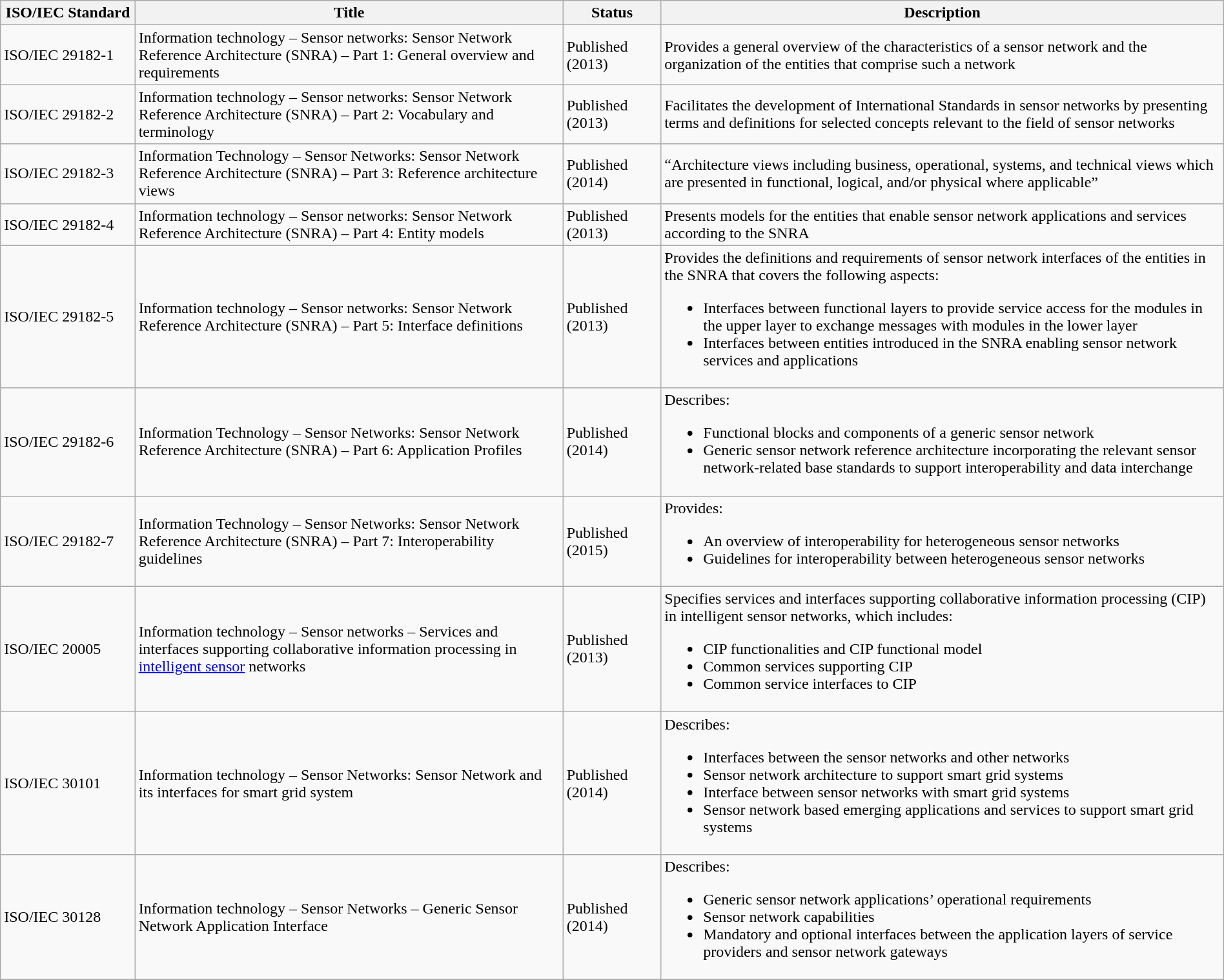<table class="wikitable sortable" width="100%">
<tr>
<th data-sort-type="number" width="11%">ISO/IEC Standard</th>
<th width="35%">Title</th>
<th width="8%">Status</th>
<th width="51%">Description</th>
</tr>
<tr>
<td data-sort-value="29182-1">ISO/IEC 29182-1</td>
<td>Information technology – Sensor networks: Sensor Network Reference Architecture (SNRA) – Part 1: General overview and requirements</td>
<td>Published (2013)</td>
<td>Provides a general overview of the characteristics of a sensor network and the organization of the entities that comprise such a network</td>
</tr>
<tr>
<td data-sort-value="29182-2">ISO/IEC 29182-2</td>
<td>Information technology – Sensor networks: Sensor Network Reference Architecture (SNRA) – Part 2: Vocabulary and terminology</td>
<td>Published (2013)</td>
<td>Facilitates the development of International Standards in sensor networks by presenting terms and definitions for selected concepts relevant to the field of sensor networks</td>
</tr>
<tr>
<td data-sort-value="29182-3">ISO/IEC 29182-3</td>
<td>Information Technology – Sensor Networks: Sensor Network Reference Architecture (SNRA) – Part 3: Reference architecture views</td>
<td>Published (2014)</td>
<td>“Architecture views including business, operational, systems, and technical views which are presented in functional, logical, and/or physical where applicable”</td>
</tr>
<tr>
<td data-sort-value="29182-4">ISO/IEC 29182-4</td>
<td>Information technology – Sensor networks: Sensor Network Reference Architecture (SNRA) – Part 4: Entity models</td>
<td>Published (2013)</td>
<td>Presents models for the entities that enable sensor network applications and services according to the SNRA</td>
</tr>
<tr>
<td data-sort-value="29182-5">ISO/IEC 29182-5</td>
<td>Information technology – Sensor networks: Sensor Network Reference Architecture (SNRA) – Part 5: Interface definitions</td>
<td>Published (2013)</td>
<td>Provides the definitions and requirements of sensor network interfaces of the entities in the SNRA that covers the following aspects:<br><ul><li>Interfaces between functional layers to provide service access for the modules in the upper layer to exchange messages with modules in the lower layer</li><li>Interfaces between entities introduced in the SNRA enabling sensor network services and applications</li></ul></td>
</tr>
<tr>
<td data-sort-value="29182-6">ISO/IEC 29182-6</td>
<td>Information Technology – Sensor Networks: Sensor Network Reference Architecture (SNRA) – Part 6: Application Profiles</td>
<td>Published (2014)</td>
<td>Describes:<br><ul><li>Functional blocks and components of a generic sensor network</li><li>Generic sensor network reference architecture incorporating the relevant sensor network-related base standards to support interoperability and data interchange</li></ul></td>
</tr>
<tr>
<td data-sort-value="29182-7">ISO/IEC 29182-7</td>
<td>Information Technology – Sensor Networks: Sensor Network Reference Architecture (SNRA) – Part 7: Interoperability guidelines</td>
<td>Published (2015)</td>
<td>Provides:<br><ul><li>An overview of interoperability for heterogeneous sensor networks</li><li>Guidelines for interoperability between heterogeneous sensor networks</li></ul></td>
</tr>
<tr>
<td data-sort-value="20005">ISO/IEC 20005</td>
<td>Information technology – Sensor networks – Services and interfaces supporting collaborative information processing in <a href='#'>intelligent sensor</a> networks</td>
<td>Published (2013)</td>
<td>Specifies services and interfaces supporting collaborative information processing (CIP) in intelligent sensor networks, which includes:<br><ul><li>CIP functionalities and CIP functional model</li><li>Common services supporting CIP</li><li>Common service interfaces to CIP</li></ul></td>
</tr>
<tr>
<td data-sort-value="30101">ISO/IEC 30101</td>
<td>Information technology – Sensor Networks: Sensor Network and its interfaces for smart grid system</td>
<td>Published (2014)</td>
<td>Describes:<br><ul><li>Interfaces between the sensor networks and other networks</li><li>Sensor network architecture to support smart grid systems</li><li>Interface between sensor networks with smart grid systems</li><li>Sensor network based emerging applications and services to support smart grid systems</li></ul></td>
</tr>
<tr>
<td data-sort-value="30128">ISO/IEC 30128</td>
<td>Information technology – Sensor Networks – Generic Sensor Network Application Interface</td>
<td>Published (2014)</td>
<td>Describes:<br><ul><li>Generic sensor network applications’ operational requirements</li><li>Sensor network capabilities</li><li>Mandatory and optional interfaces between the application layers of service providers and sensor network gateways</li></ul></td>
</tr>
<tr>
</tr>
</table>
